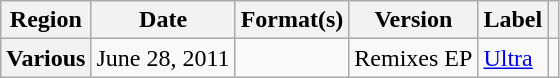<table class="wikitable plainrowheaders">
<tr>
<th scope="col">Region</th>
<th scope="col">Date</th>
<th scope="col">Format(s)</th>
<th scope="col">Version</th>
<th scope="col">Label</th>
<th scope="col"></th>
</tr>
<tr>
<th scope="row">Various</th>
<td>June 28, 2011</td>
<td></td>
<td>Remixes EP</td>
<td><a href='#'>Ultra</a></td>
<td style="text-align:center;"></td>
</tr>
</table>
